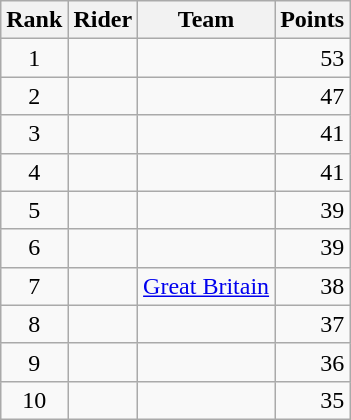<table class="wikitable">
<tr>
<th>Rank</th>
<th>Rider</th>
<th>Team</th>
<th>Points</th>
</tr>
<tr>
<td style="text-align:center">1</td>
<td> </td>
<td></td>
<td align="right">53</td>
</tr>
<tr>
<td style="text-align:center">2</td>
<td></td>
<td></td>
<td align="right">47</td>
</tr>
<tr>
<td style="text-align:center">3</td>
<td></td>
<td></td>
<td align="right">41</td>
</tr>
<tr>
<td style="text-align:center">4</td>
<td></td>
<td></td>
<td align="right">41</td>
</tr>
<tr>
<td style="text-align:center">5</td>
<td></td>
<td></td>
<td align="right">39</td>
</tr>
<tr>
<td style="text-align:center">6</td>
<td></td>
<td></td>
<td align="right">39</td>
</tr>
<tr>
<td style="text-align:center">7</td>
<td></td>
<td><a href='#'>Great Britain</a></td>
<td align="right">38</td>
</tr>
<tr>
<td style="text-align:center">8</td>
<td></td>
<td></td>
<td align="right">37</td>
</tr>
<tr>
<td style="text-align:center">9</td>
<td></td>
<td></td>
<td align="right">36</td>
</tr>
<tr>
<td style="text-align:center">10</td>
<td> </td>
<td></td>
<td align="right">35</td>
</tr>
</table>
